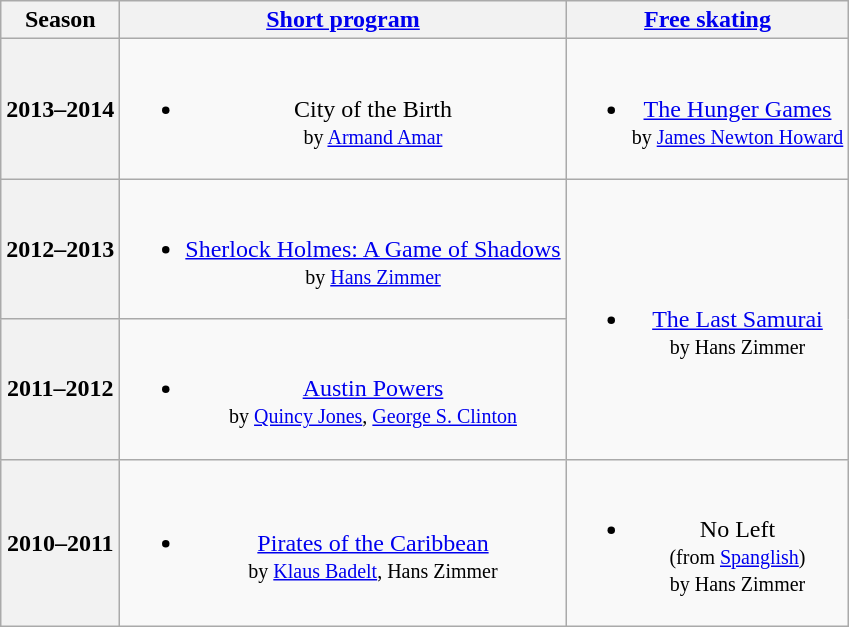<table class="wikitable" style="text-align:center">
<tr>
<th>Season</th>
<th><a href='#'>Short program</a></th>
<th><a href='#'>Free skating</a></th>
</tr>
<tr>
<th>2013–2014 <br></th>
<td><br><ul><li>City of the Birth <br><small> by <a href='#'>Armand Amar</a> </small></li></ul></td>
<td><br><ul><li><a href='#'>The Hunger Games</a> <br><small> by <a href='#'>James Newton Howard</a> </small></li></ul></td>
</tr>
<tr>
<th>2012–2013 <br></th>
<td><br><ul><li><a href='#'>Sherlock Holmes: A Game of Shadows</a> <br><small> by <a href='#'>Hans Zimmer</a> </small></li></ul></td>
<td rowspan=2><br><ul><li><a href='#'>The Last Samurai</a> <br><small> by Hans Zimmer </small></li></ul></td>
</tr>
<tr>
<th>2011–2012 <br></th>
<td><br><ul><li><a href='#'>Austin Powers</a> <br><small> by <a href='#'>Quincy Jones</a>, <a href='#'>George S. Clinton</a> </small></li></ul></td>
</tr>
<tr>
<th>2010–2011 <br></th>
<td><br><ul><li><a href='#'>Pirates of the Caribbean</a> <br><small> by <a href='#'>Klaus Badelt</a>, Hans Zimmer </small></li></ul></td>
<td><br><ul><li>No Left <br><small> (from <a href='#'>Spanglish</a>) <br> by Hans Zimmer </small></li></ul></td>
</tr>
</table>
